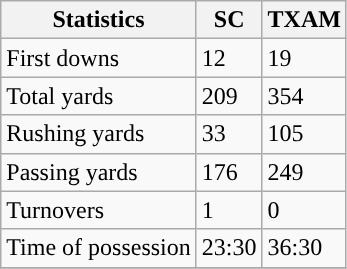<table class="wikitable" style="float: left;">
<tr>
<th>Statistics</th>
<th>SC</th>
<th>TXAM</th>
</tr>
<tr>
<td>First downs</td>
<td>12</td>
<td>19</td>
</tr>
<tr>
<td>Total yards</td>
<td>209</td>
<td>354</td>
</tr>
<tr>
<td>Rushing yards</td>
<td>33</td>
<td>105</td>
</tr>
<tr>
<td>Passing yards</td>
<td>176</td>
<td>249</td>
</tr>
<tr>
<td>Turnovers</td>
<td>1</td>
<td>0</td>
</tr>
<tr>
<td>Time of possession</td>
<td>23:30</td>
<td>36:30</td>
</tr>
<tr>
</tr>
</table>
